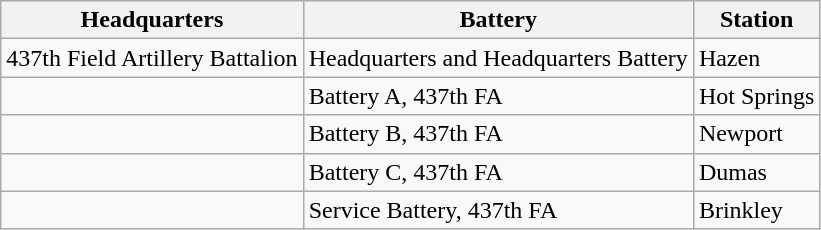<table class="wikitable">
<tr>
<th>Headquarters</th>
<th>Battery</th>
<th>Station</th>
</tr>
<tr>
<td>437th Field Artillery Battalion</td>
<td>Headquarters and Headquarters Battery</td>
<td>Hazen</td>
</tr>
<tr>
<td></td>
<td>Battery A, 437th FA</td>
<td>Hot Springs</td>
</tr>
<tr>
<td></td>
<td>Battery B, 437th FA</td>
<td>Newport</td>
</tr>
<tr>
<td></td>
<td>Battery C, 437th FA</td>
<td>Dumas</td>
</tr>
<tr>
<td></td>
<td>Service Battery, 437th FA</td>
<td>Brinkley</td>
</tr>
</table>
